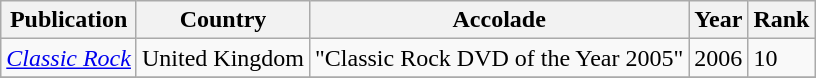<table class="wikitable sortable">
<tr>
<th>Publication</th>
<th>Country</th>
<th>Accolade</th>
<th>Year</th>
<th style="text-align:center;">Rank</th>
</tr>
<tr>
<td><em><a href='#'>Classic Rock</a></em></td>
<td>United Kingdom</td>
<td>"Classic Rock DVD of the Year 2005"</td>
<td>2006</td>
<td>10</td>
</tr>
<tr>
</tr>
</table>
